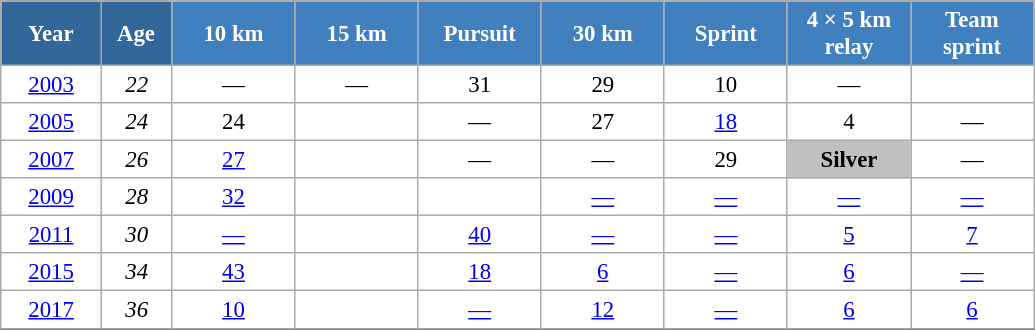<table class="wikitable" style="font-size:95%; text-align:center; border:grey solid 1px; border-collapse:collapse; background:#ffffff;">
<tr>
<th style="background-color:#369; color:white; width:60px;"> Year </th>
<th style="background-color:#369; color:white; width:40px;"> Age </th>
<th style="background-color:#4180be; color:white; width:75px;"> 10 km </th>
<th style="background-color:#4180be; color:white; width:75px;"> 15 km </th>
<th style="background-color:#4180be; color:white; width:75px;"> Pursuit </th>
<th style="background-color:#4180be; color:white; width:75px;"> 30 km </th>
<th style="background-color:#4180be; color:white; width:75px;"> Sprint </th>
<th style="background-color:#4180be; color:white; width:75px;"> 4 × 5 km <br> relay </th>
<th style="background-color:#4180be; color:white; width:75px;"> Team <br> sprint </th>
</tr>
<tr>
<td><a href='#'>2003</a></td>
<td><em>22</em></td>
<td>—</td>
<td>—</td>
<td>31</td>
<td>29</td>
<td>10</td>
<td>—</td>
<td></td>
</tr>
<tr>
<td><a href='#'>2005</a></td>
<td><em>24</em></td>
<td>24</td>
<td></td>
<td>—</td>
<td>27</td>
<td><a href='#'>18</a></td>
<td>4</td>
<td>—</td>
</tr>
<tr>
<td><a href='#'>2007</a></td>
<td><em>26</em></td>
<td><a href='#'>27</a></td>
<td></td>
<td>—</td>
<td>—</td>
<td>29</td>
<td style="background:silver;"><strong>Silver</strong></td>
<td>—</td>
</tr>
<tr>
<td><a href='#'>2009</a></td>
<td><em>28</em></td>
<td><a href='#'>32</a></td>
<td></td>
<td><a href='#'></a></td>
<td><a href='#'>—</a></td>
<td><a href='#'>—</a></td>
<td><a href='#'>—</a></td>
<td><a href='#'>—</a></td>
</tr>
<tr>
<td><a href='#'>2011</a></td>
<td><em>30</em></td>
<td><a href='#'>—</a></td>
<td></td>
<td><a href='#'>40</a></td>
<td><a href='#'>—</a></td>
<td><a href='#'>—</a></td>
<td><a href='#'>5</a></td>
<td><a href='#'>7</a></td>
</tr>
<tr>
<td><a href='#'>2015</a></td>
<td><em>34</em></td>
<td><a href='#'>43</a></td>
<td></td>
<td><a href='#'>18</a></td>
<td><a href='#'>6</a></td>
<td><a href='#'>—</a></td>
<td><a href='#'>6</a></td>
<td><a href='#'>—</a></td>
</tr>
<tr>
<td><a href='#'>2017</a></td>
<td><em>36</em></td>
<td><a href='#'>10</a></td>
<td></td>
<td><a href='#'>—</a></td>
<td><a href='#'>12</a></td>
<td><a href='#'>—</a></td>
<td><a href='#'>6</a></td>
<td><a href='#'>6</a></td>
</tr>
<tr>
</tr>
</table>
